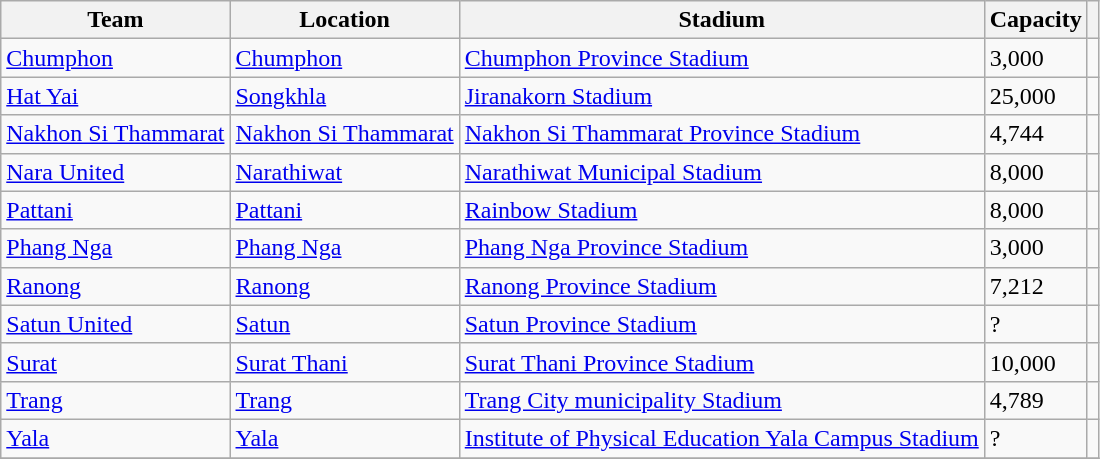<table class="wikitable sortable">
<tr>
<th>Team</th>
<th>Location</th>
<th>Stadium</th>
<th>Capacity</th>
<th class="unsortable"></th>
</tr>
<tr>
<td><a href='#'>Chumphon</a></td>
<td><a href='#'>Chumphon</a></td>
<td><a href='#'>Chumphon Province Stadium</a></td>
<td>3,000</td>
<td></td>
</tr>
<tr>
<td><a href='#'>Hat Yai</a></td>
<td><a href='#'>Songkhla</a></td>
<td><a href='#'>Jiranakorn Stadium</a></td>
<td>25,000</td>
<td></td>
</tr>
<tr>
<td><a href='#'>Nakhon Si Thammarat</a></td>
<td><a href='#'>Nakhon Si Thammarat</a></td>
<td><a href='#'>Nakhon Si Thammarat Province Stadium</a></td>
<td>4,744</td>
<td></td>
</tr>
<tr>
<td><a href='#'>Nara United</a></td>
<td><a href='#'>Narathiwat</a></td>
<td><a href='#'>Narathiwat Municipal Stadium</a></td>
<td>8,000</td>
<td></td>
</tr>
<tr>
<td><a href='#'>Pattani</a></td>
<td><a href='#'>Pattani</a></td>
<td><a href='#'>Rainbow Stadium</a></td>
<td>8,000</td>
<td></td>
</tr>
<tr>
<td><a href='#'>Phang Nga</a></td>
<td><a href='#'>Phang Nga</a></td>
<td><a href='#'>Phang Nga Province Stadium</a></td>
<td>3,000</td>
<td></td>
</tr>
<tr>
<td><a href='#'>Ranong</a></td>
<td><a href='#'>Ranong</a></td>
<td><a href='#'>Ranong Province Stadium</a></td>
<td>7,212</td>
<td></td>
</tr>
<tr>
<td><a href='#'>Satun United</a></td>
<td><a href='#'>Satun</a></td>
<td><a href='#'>Satun Province Stadium</a></td>
<td>?</td>
<td></td>
</tr>
<tr>
<td><a href='#'>Surat</a></td>
<td><a href='#'>Surat Thani</a></td>
<td><a href='#'>Surat Thani Province Stadium</a></td>
<td>10,000</td>
<td></td>
</tr>
<tr>
<td><a href='#'>Trang</a></td>
<td><a href='#'>Trang</a></td>
<td><a href='#'>Trang City municipality Stadium</a></td>
<td>4,789</td>
<td></td>
</tr>
<tr>
<td><a href='#'>Yala</a></td>
<td><a href='#'>Yala</a></td>
<td><a href='#'>Institute of Physical Education Yala Campus Stadium</a></td>
<td>?</td>
<td></td>
</tr>
<tr>
</tr>
</table>
